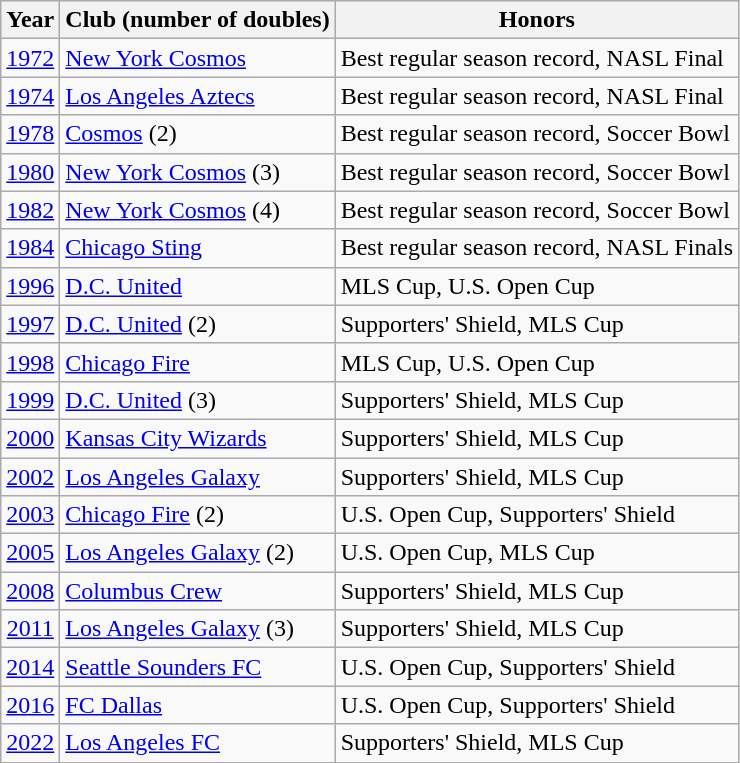<table class="wikitable">
<tr>
<th>Year</th>
<th>Club (number of doubles)</th>
<th>Honors</th>
</tr>
<tr>
<td align=center><a href='#'>1972</a></td>
<td><a href='#'>New York Cosmos</a></td>
<td>Best regular season record, NASL Final</td>
</tr>
<tr>
<td align=center><a href='#'>1974</a></td>
<td><a href='#'>Los Angeles Aztecs</a></td>
<td>Best regular season record, NASL Final</td>
</tr>
<tr>
<td align=center><a href='#'>1978</a></td>
<td><a href='#'>Cosmos</a> (2)</td>
<td>Best regular season record, Soccer Bowl</td>
</tr>
<tr>
<td align=center><a href='#'>1980</a></td>
<td><a href='#'>New York Cosmos</a> (3)</td>
<td>Best regular season record, Soccer Bowl</td>
</tr>
<tr>
<td align=center><a href='#'>1982</a></td>
<td><a href='#'>New York Cosmos</a> (4)</td>
<td>Best regular season record, Soccer Bowl</td>
</tr>
<tr>
<td align=center><a href='#'>1984</a></td>
<td><a href='#'>Chicago Sting</a></td>
<td>Best regular season record, NASL Finals</td>
</tr>
<tr>
<td align=center><a href='#'>1996</a></td>
<td><a href='#'>D.C. United</a></td>
<td>MLS Cup, U.S. Open Cup</td>
</tr>
<tr>
<td align=center><a href='#'>1997</a></td>
<td><a href='#'>D.C. United</a> (2)</td>
<td>Supporters' Shield, MLS Cup</td>
</tr>
<tr>
<td align=center><a href='#'>1998</a></td>
<td><a href='#'>Chicago Fire</a></td>
<td>MLS Cup, U.S. Open Cup</td>
</tr>
<tr>
<td align=center><a href='#'>1999</a></td>
<td><a href='#'>D.C. United</a> (3)</td>
<td>Supporters' Shield, MLS Cup</td>
</tr>
<tr>
<td align=center><a href='#'>2000</a></td>
<td><a href='#'>Kansas City Wizards</a></td>
<td>Supporters' Shield, MLS Cup</td>
</tr>
<tr>
<td align=center><a href='#'>2002</a></td>
<td><a href='#'>Los Angeles Galaxy</a></td>
<td>Supporters' Shield, MLS Cup</td>
</tr>
<tr>
<td align=center><a href='#'>2003</a></td>
<td><a href='#'>Chicago Fire</a> (2)</td>
<td>U.S. Open Cup, Supporters' Shield</td>
</tr>
<tr>
<td align=center><a href='#'>2005</a></td>
<td><a href='#'>Los Angeles Galaxy</a> (2)</td>
<td>U.S. Open Cup, MLS Cup</td>
</tr>
<tr>
<td align=center><a href='#'>2008</a></td>
<td><a href='#'>Columbus Crew</a></td>
<td>Supporters' Shield, MLS Cup</td>
</tr>
<tr>
<td align=center><a href='#'>2011</a></td>
<td><a href='#'>Los Angeles Galaxy</a> (3)</td>
<td>Supporters' Shield, MLS Cup</td>
</tr>
<tr>
<td align=center><a href='#'>2014</a></td>
<td><a href='#'>Seattle Sounders FC</a></td>
<td>U.S. Open Cup, Supporters' Shield</td>
</tr>
<tr>
<td align=center><a href='#'>2016</a></td>
<td><a href='#'>FC Dallas</a></td>
<td>U.S. Open Cup, Supporters' Shield</td>
</tr>
<tr>
<td align=center><a href='#'>2022</a></td>
<td><a href='#'>Los Angeles FC</a></td>
<td>Supporters' Shield, MLS Cup</td>
</tr>
</table>
